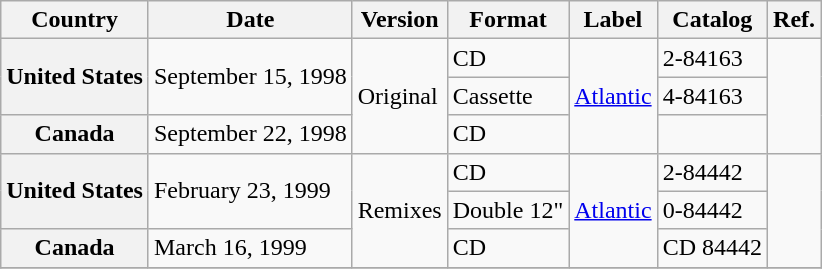<table class="wikitable plainrowheaders">
<tr>
<th scope="col">Country</th>
<th scope="col">Date</th>
<th scope="col">Version</th>
<th scope="col">Format</th>
<th scope="col">Label</th>
<th scope="col">Catalog</th>
<th scope="col">Ref.</th>
</tr>
<tr>
<th scope="row" rowspan="2">United States</th>
<td rowspan="2">September 15, 1998</td>
<td rowspan="3">Original</td>
<td>CD</td>
<td rowspan="3"><a href='#'>Atlantic</a></td>
<td>2-84163</td>
<td rowspan="3"></td>
</tr>
<tr>
<td>Cassette</td>
<td>4-84163</td>
</tr>
<tr>
<th scope="row">Canada</th>
<td>September 22, 1998</td>
<td>CD</td>
</tr>
<tr>
<th scope="row" rowspan="2">United States</th>
<td rowspan="2">February 23, 1999</td>
<td rowspan="3">Remixes</td>
<td>CD</td>
<td rowspan="3"><a href='#'>Atlantic</a></td>
<td>2-84442</td>
<td rowspan="3"></td>
</tr>
<tr>
<td>Double 12"</td>
<td>0-84442</td>
</tr>
<tr>
<th scope="row">Canada</th>
<td>March 16, 1999</td>
<td>CD</td>
<td>CD 84442</td>
</tr>
<tr>
</tr>
</table>
